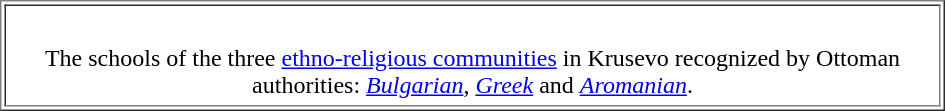<table style="float:left" border="1">
<tr>
<td><br><table width="620px">
<tr>
<td></td>
<td></td>
<td></td>
</tr>
<tr>
<td colspan="3" align="center">The schools of the three <a href='#'>ethno-religious communities</a> in Krusevo recognized by Ottoman authorities: <em><a href='#'>Bulgarian</a></em>, <em><a href='#'>Greek</a></em> and <em><a href='#'>Aromanian</a></em>.</td>
</tr>
</table>
</td>
</tr>
</table>
